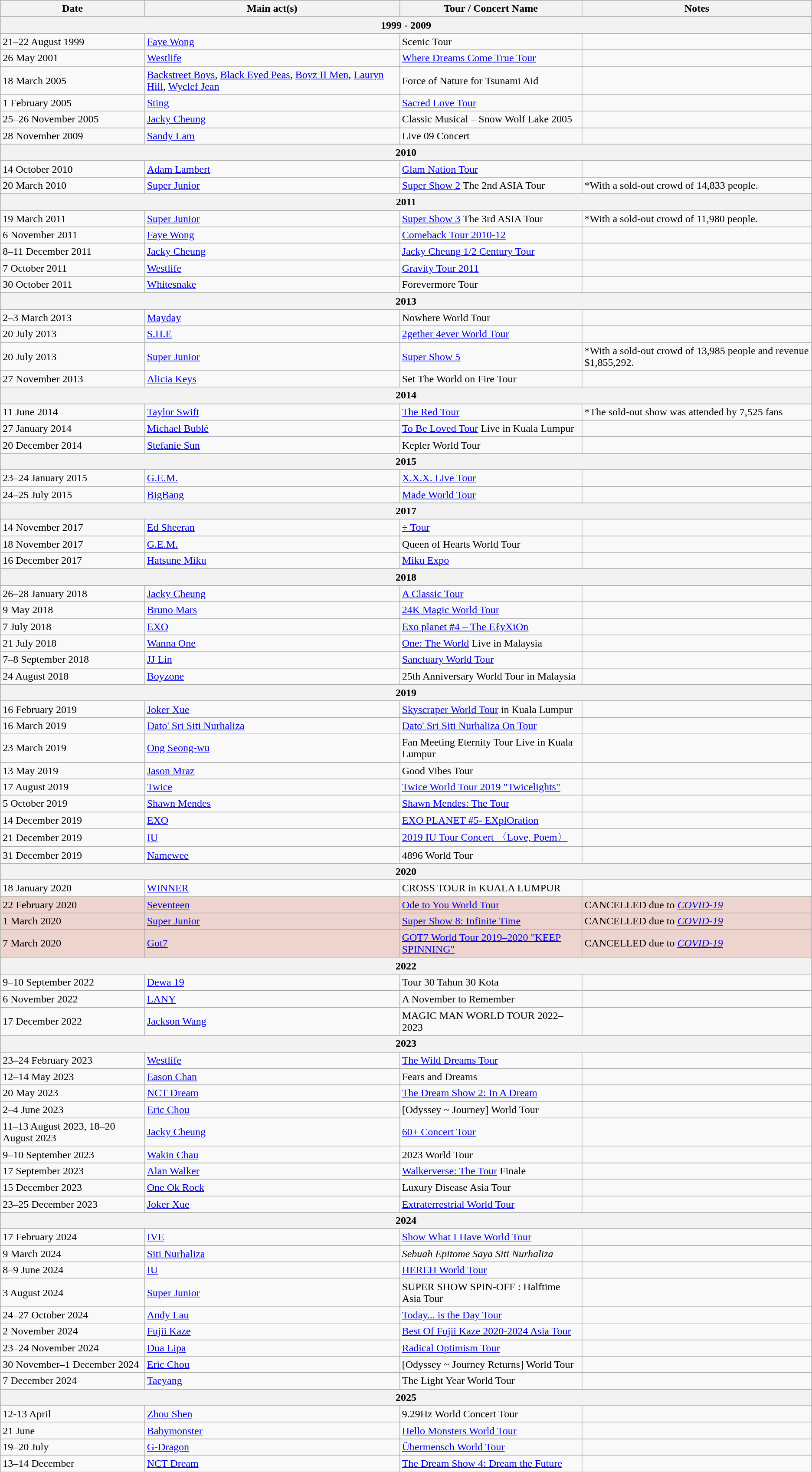<table class="wikitable sortable">
<tr>
<th>Date</th>
<th>Main act(s)</th>
<th>Tour / Concert Name</th>
<th>Notes</th>
</tr>
<tr>
<th colspan="4">1999 - 2009</th>
</tr>
<tr>
<td>21–22 August 1999</td>
<td><a href='#'>Faye Wong</a></td>
<td>Scenic Tour</td>
<td></td>
</tr>
<tr>
<td>26 May 2001</td>
<td><a href='#'>Westlife</a></td>
<td><a href='#'>Where Dreams Come True Tour</a></td>
<td></td>
</tr>
<tr>
<td>18 March 2005</td>
<td><a href='#'>Backstreet Boys</a>, <a href='#'>Black Eyed Peas</a>, <a href='#'>Boyz II Men</a>, <a href='#'>Lauryn Hill</a>, <a href='#'>Wyclef Jean</a></td>
<td>Force of Nature for Tsunami Aid</td>
<td></td>
</tr>
<tr>
<td>1 February 2005</td>
<td><a href='#'>Sting</a></td>
<td><a href='#'>Sacred Love Tour</a></td>
<td></td>
</tr>
<tr>
<td>25–26 November 2005</td>
<td><a href='#'>Jacky Cheung</a></td>
<td>Classic Musical – Snow Wolf Lake 2005</td>
<td></td>
</tr>
<tr>
<td>28 November 2009</td>
<td><a href='#'>Sandy Lam</a></td>
<td>Live 09 Concert</td>
<td></td>
</tr>
<tr>
<th colspan="4">2010</th>
</tr>
<tr>
<td>14 October 2010</td>
<td><a href='#'>Adam Lambert</a></td>
<td><a href='#'>Glam Nation Tour</a></td>
<td></td>
</tr>
<tr>
<td>20 March 2010</td>
<td><a href='#'>Super Junior</a></td>
<td><a href='#'>Super Show 2</a> The 2nd ASIA Tour</td>
<td>*With a sold-out crowd of 14,833 people.</td>
</tr>
<tr>
<th colspan="4">2011</th>
</tr>
<tr>
<td>19 March 2011</td>
<td><a href='#'>Super Junior</a></td>
<td><a href='#'>Super Show 3</a> The 3rd ASIA Tour</td>
<td>*With a sold-out crowd of 11,980 people.</td>
</tr>
<tr>
<td>6 November 2011</td>
<td><a href='#'>Faye Wong</a></td>
<td><a href='#'>Comeback Tour 2010-12</a></td>
<td></td>
</tr>
<tr>
<td>8–11 December 2011</td>
<td><a href='#'>Jacky Cheung</a></td>
<td><a href='#'>Jacky Cheung 1/2 Century Tour</a></td>
<td></td>
</tr>
<tr>
<td>7 October 2011</td>
<td><a href='#'>Westlife</a></td>
<td><a href='#'>Gravity Tour 2011</a></td>
<td></td>
</tr>
<tr>
<td>30 October 2011</td>
<td><a href='#'>Whitesnake</a></td>
<td>Forevermore Tour</td>
<td></td>
</tr>
<tr>
<th colspan="4">2013</th>
</tr>
<tr>
<td>2–3 March 2013</td>
<td><a href='#'>Mayday</a></td>
<td>Nowhere World Tour</td>
<td></td>
</tr>
<tr>
<td>20 July 2013</td>
<td><a href='#'>S.H.E</a></td>
<td><a href='#'>2gether 4ever World Tour</a></td>
<td></td>
</tr>
<tr>
<td>20 July 2013</td>
<td><a href='#'>Super Junior</a></td>
<td><a href='#'>Super Show 5</a></td>
<td>*With a sold-out crowd of 13,985 people and revenue $1,855,292.</td>
</tr>
<tr>
<td>27 November 2013</td>
<td><a href='#'>Alicia Keys</a></td>
<td>Set The World on Fire Tour</td>
<td></td>
</tr>
<tr>
<th colspan="4">2014</th>
</tr>
<tr>
<td>11 June 2014</td>
<td><a href='#'>Taylor Swift</a></td>
<td><a href='#'>The Red Tour</a></td>
<td>*The sold-out show was attended by 7,525 fans</td>
</tr>
<tr>
<td>27 January 2014</td>
<td><a href='#'>Michael Bublé</a></td>
<td><a href='#'>To Be Loved Tour</a> Live in Kuala Lumpur</td>
<td></td>
</tr>
<tr>
<td>20 December 2014</td>
<td><a href='#'>Stefanie Sun</a></td>
<td>Kepler World Tour</td>
<td></td>
</tr>
<tr>
<th colspan="4">2015</th>
</tr>
<tr>
<td>23–24 January 2015</td>
<td><a href='#'>G.E.M.</a></td>
<td><a href='#'>X.X.X. Live Tour</a></td>
<td></td>
</tr>
<tr>
<td>24–25 July 2015</td>
<td><a href='#'>BigBang</a></td>
<td><a href='#'>Made World Tour</a></td>
<td></td>
</tr>
<tr>
<th colspan="4">2017</th>
</tr>
<tr>
<td>14 November 2017</td>
<td><a href='#'>Ed Sheeran</a></td>
<td><a href='#'>÷ Tour</a></td>
<td></td>
</tr>
<tr>
<td>18 November 2017</td>
<td><a href='#'>G.E.M.</a></td>
<td>Queen of Hearts World Tour</td>
<td></td>
</tr>
<tr>
<td>16 December 2017</td>
<td><a href='#'>Hatsune Miku</a></td>
<td><a href='#'>Miku Expo</a></td>
<td></td>
</tr>
<tr>
<th colspan="4">2018</th>
</tr>
<tr>
<td>26–28 January 2018</td>
<td><a href='#'>Jacky Cheung</a></td>
<td><a href='#'>A Classic Tour</a></td>
<td></td>
</tr>
<tr>
<td>9 May 2018</td>
<td><a href='#'>Bruno Mars</a></td>
<td><a href='#'>24K Magic World Tour</a></td>
<td></td>
</tr>
<tr>
<td>7 July 2018</td>
<td><a href='#'>EXO</a></td>
<td><a href='#'>Exo planet #4 – The EℓyXiOn</a></td>
<td></td>
</tr>
<tr>
<td>21 July 2018</td>
<td><a href='#'>Wanna One</a></td>
<td><a href='#'>One: The World</a> Live in Malaysia</td>
<td></td>
</tr>
<tr>
<td>7–8 September 2018</td>
<td><a href='#'>JJ Lin</a></td>
<td><a href='#'>Sanctuary World Tour</a></td>
<td></td>
</tr>
<tr>
<td>24 August 2018</td>
<td><a href='#'>Boyzone</a></td>
<td>25th Anniversary World Tour in Malaysia</td>
<td></td>
</tr>
<tr>
<th colspan="4">2019</th>
</tr>
<tr>
<td>16 February 2019</td>
<td><a href='#'>Joker Xue</a></td>
<td><a href='#'>Skyscraper World Tour</a> in Kuala Lumpur</td>
<td></td>
</tr>
<tr>
<td>16 March 2019</td>
<td><a href='#'>Dato' Sri Siti Nurhaliza</a></td>
<td><a href='#'>Dato' Sri Siti Nurhaliza On Tour</a></td>
<td></td>
</tr>
<tr>
<td>23 March 2019</td>
<td><a href='#'>Ong Seong-wu</a></td>
<td>Fan Meeting Eternity Tour Live in Kuala Lumpur</td>
<td></td>
</tr>
<tr>
<td>13 May 2019</td>
<td><a href='#'>Jason Mraz</a></td>
<td>Good Vibes Tour</td>
<td></td>
</tr>
<tr>
<td>17 August 2019</td>
<td><a href='#'>Twice</a></td>
<td><a href='#'>Twice World Tour 2019 "Twicelights"</a></td>
<td></td>
</tr>
<tr>
<td>5 October 2019</td>
<td><a href='#'>Shawn Mendes</a></td>
<td><a href='#'>Shawn Mendes: The Tour</a></td>
<td></td>
</tr>
<tr>
<td>14 December 2019</td>
<td><a href='#'>EXO</a></td>
<td><a href='#'>EXO PLANET #5- EXplOration</a></td>
<td></td>
</tr>
<tr>
<td>21 December 2019</td>
<td><a href='#'>IU</a></td>
<td><a href='#'>2019 IU Tour Concert 〈Love, Poem〉</a></td>
<td></td>
</tr>
<tr>
<td>31 December 2019</td>
<td><a href='#'>Namewee</a></td>
<td>4896 World Tour</td>
<td></td>
</tr>
<tr>
<th colspan="4">2020</th>
</tr>
<tr>
<td>18 January 2020</td>
<td><a href='#'>WINNER</a></td>
<td>CROSS TOUR in KUALA LUMPUR</td>
<td></td>
</tr>
<tr style="background:#eed4cf;">
<td>22 February 2020</td>
<td><a href='#'>Seventeen</a></td>
<td><a href='#'>Ode to You World Tour</a></td>
<td>CANCELLED due to <em><a href='#'>COVID-19</a></em></td>
</tr>
<tr style="background:#eed4cf;">
<td>1 March 2020</td>
<td><a href='#'>Super Junior</a></td>
<td><a href='#'>Super Show 8: Infinite Time</a></td>
<td>CANCELLED due to <em><a href='#'>COVID-19</a></em></td>
</tr>
<tr style="background:#eed4cf;">
<td>7 March 2020</td>
<td><a href='#'>Got7</a></td>
<td><a href='#'>GOT7 World Tour 2019–2020 "KEEP SPINNING"</a></td>
<td>CANCELLED due to <em><a href='#'>COVID-19</a></em></td>
</tr>
<tr>
<th colspan="4">2022</th>
</tr>
<tr>
<td>9–10 September 2022</td>
<td><a href='#'>Dewa 19</a></td>
<td>Tour 30 Tahun 30 Kota</td>
<td></td>
</tr>
<tr>
<td>6 November 2022</td>
<td><a href='#'>LANY</a></td>
<td>A November to Remember</td>
<td></td>
</tr>
<tr>
<td>17 December 2022</td>
<td><a href='#'>Jackson Wang</a></td>
<td>MAGIC MAN WORLD TOUR 2022–2023</td>
<td></td>
</tr>
<tr>
<th colspan="4">2023</th>
</tr>
<tr>
<td>23–24 February 2023</td>
<td><a href='#'>Westlife</a></td>
<td><a href='#'>The Wild Dreams Tour</a></td>
<td></td>
</tr>
<tr>
<td>12–14 May 2023</td>
<td><a href='#'>Eason Chan</a></td>
<td>Fears and Dreams</td>
<td></td>
</tr>
<tr>
<td>20 May 2023</td>
<td><a href='#'>NCT Dream</a></td>
<td><a href='#'>The Dream Show 2: In A Dream</a></td>
<td></td>
</tr>
<tr>
<td>2–4 June 2023</td>
<td><a href='#'>Eric Chou</a></td>
<td>[Odyssey ~ Journey] World Tour</td>
<td></td>
</tr>
<tr>
<td>11–13 August 2023, 18–20 August 2023</td>
<td><a href='#'>Jacky Cheung</a></td>
<td><a href='#'>60+ Concert Tour</a></td>
<td></td>
</tr>
<tr>
<td>9–10 September 2023</td>
<td><a href='#'>Wakin Chau</a></td>
<td>2023 World Tour</td>
<td></td>
</tr>
<tr>
<td>17 September 2023</td>
<td><a href='#'>Alan Walker</a></td>
<td><a href='#'>Walkerverse: The Tour</a> Finale</td>
<td></td>
</tr>
<tr>
<td>15 December 2023</td>
<td><a href='#'>One Ok Rock</a></td>
<td>Luxury Disease Asia Tour</td>
<td></td>
</tr>
<tr>
<td>23–25 December 2023</td>
<td><a href='#'>Joker Xue</a></td>
<td><a href='#'>Extraterrestrial World Tour</a></td>
<td></td>
</tr>
<tr>
<th colspan="4">2024</th>
</tr>
<tr>
<td>17 February 2024</td>
<td><a href='#'>IVE</a></td>
<td><a href='#'>Show What I Have World Tour</a></td>
<td></td>
</tr>
<tr>
<td>9 March 2024</td>
<td><a href='#'>Siti Nurhaliza</a></td>
<td><em>Sebuah Epitome Saya Siti Nurhaliza</em></td>
<td></td>
</tr>
<tr>
<td>8–9 June 2024</td>
<td><a href='#'>IU</a></td>
<td><a href='#'>HEREH World Tour</a></td>
<td></td>
</tr>
<tr>
<td>3 August 2024</td>
<td><a href='#'>Super Junior</a></td>
<td>SUPER SHOW SPIN-OFF : Halftime Asia Tour</td>
<td></td>
</tr>
<tr>
<td>24–27 October 2024</td>
<td><a href='#'>Andy Lau</a></td>
<td><a href='#'>Today... is the Day Tour</a></td>
<td></td>
</tr>
<tr>
<td>2 November 2024</td>
<td><a href='#'>Fujii Kaze</a></td>
<td><a href='#'>Best Of Fujii Kaze 2020-2024 Asia Tour</a></td>
<td></td>
</tr>
<tr>
<td>23–24 November 2024</td>
<td><a href='#'>Dua Lipa</a></td>
<td><a href='#'>Radical Optimism Tour</a></td>
<td></td>
</tr>
<tr>
<td>30 November–1 December 2024</td>
<td><a href='#'>Eric Chou</a></td>
<td>[Odyssey ~ Journey Returns] World Tour</td>
<td></td>
</tr>
<tr>
<td>7 December 2024</td>
<td><a href='#'>Taeyang</a></td>
<td>The Light Year World Tour</td>
<td></td>
</tr>
<tr>
<th colspan="4">2025</th>
</tr>
<tr>
<td>12-13 April</td>
<td><a href='#'>Zhou Shen</a></td>
<td>9.29Hz World Concert Tour</td>
<td></td>
</tr>
<tr>
<td>21 June</td>
<td><a href='#'>Babymonster</a></td>
<td><a href='#'>Hello Monsters World Tour</a></td>
<td></td>
</tr>
<tr>
<td>19–20 July</td>
<td><a href='#'>G-Dragon</a></td>
<td><a href='#'>Übermensch World Tour</a></td>
<td></td>
</tr>
<tr>
<td>13–14 December</td>
<td><a href='#'>NCT Dream</a></td>
<td><a href='#'>The Dream Show 4: Dream the Future</a></td>
<td></td>
</tr>
</table>
